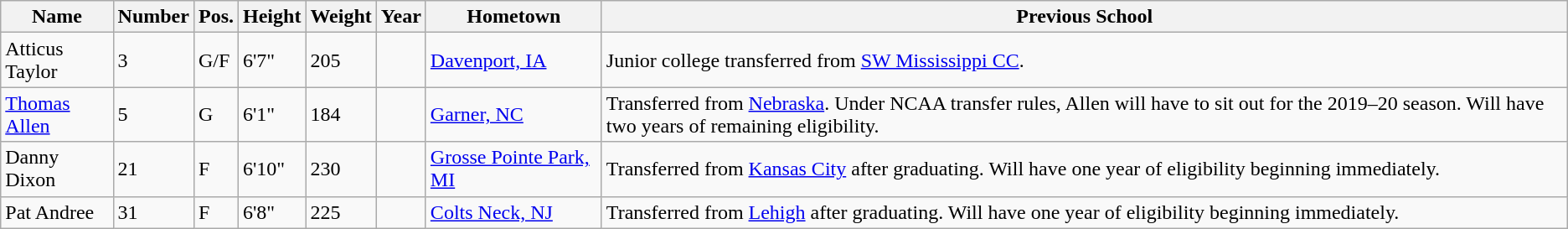<table class="wikitable sortable" border="1">
<tr>
<th>Name</th>
<th>Number</th>
<th>Pos.</th>
<th>Height</th>
<th>Weight</th>
<th>Year</th>
<th>Hometown</th>
<th class="unsortable">Previous School</th>
</tr>
<tr>
<td>Atticus Taylor</td>
<td>3</td>
<td>G/F</td>
<td>6'7"</td>
<td>205</td>
<td></td>
<td><a href='#'>Davenport, IA</a></td>
<td>Junior college transferred from <a href='#'>SW Mississippi CC</a>.</td>
</tr>
<tr>
<td><a href='#'>Thomas Allen</a></td>
<td>5</td>
<td>G</td>
<td>6'1"</td>
<td>184</td>
<td></td>
<td><a href='#'>Garner, NC</a></td>
<td>Transferred from <a href='#'>Nebraska</a>. Under NCAA transfer rules, Allen will have to sit out for the 2019–20 season. Will have two years of remaining eligibility.</td>
</tr>
<tr>
<td>Danny Dixon</td>
<td>21</td>
<td>F</td>
<td>6'10"</td>
<td>230</td>
<td></td>
<td><a href='#'>Grosse Pointe Park, MI</a></td>
<td>Transferred from <a href='#'>Kansas City</a> after graduating. Will have one year of eligibility beginning immediately.</td>
</tr>
<tr>
<td>Pat Andree</td>
<td>31</td>
<td>F</td>
<td>6'8"</td>
<td>225</td>
<td></td>
<td><a href='#'>Colts Neck, NJ</a></td>
<td>Transferred from <a href='#'>Lehigh</a> after graduating. Will have one year of eligibility beginning immediately.</td>
</tr>
</table>
